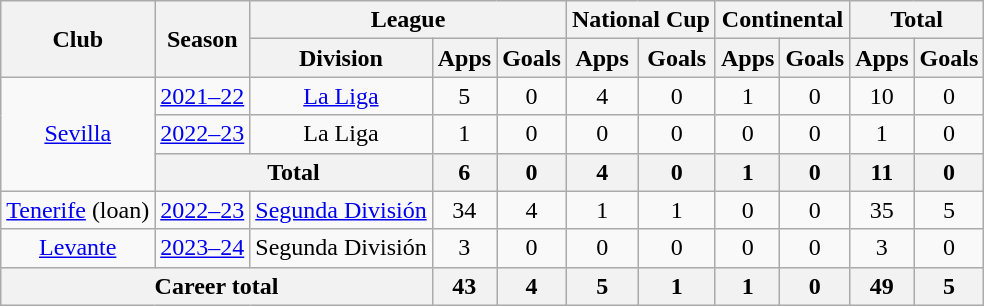<table class="wikitable" style="text-align:center">
<tr>
<th rowspan="2">Club</th>
<th rowspan="2">Season</th>
<th colspan="3">League</th>
<th colspan="2">National Cup</th>
<th colspan="2">Continental</th>
<th colspan="2">Total</th>
</tr>
<tr>
<th>Division</th>
<th>Apps</th>
<th>Goals</th>
<th>Apps</th>
<th>Goals</th>
<th>Apps</th>
<th>Goals</th>
<th>Apps</th>
<th>Goals</th>
</tr>
<tr>
<td rowspan="3"><a href='#'>Sevilla</a></td>
<td><a href='#'>2021–22</a></td>
<td><a href='#'>La Liga</a></td>
<td>5</td>
<td>0</td>
<td>4</td>
<td>0</td>
<td>1</td>
<td>0</td>
<td>10</td>
<td>0</td>
</tr>
<tr>
<td><a href='#'>2022–23</a></td>
<td>La Liga</td>
<td>1</td>
<td>0</td>
<td>0</td>
<td>0</td>
<td>0</td>
<td>0</td>
<td>1</td>
<td>0</td>
</tr>
<tr>
<th colspan="2">Total</th>
<th>6</th>
<th>0</th>
<th>4</th>
<th>0</th>
<th>1</th>
<th>0</th>
<th>11</th>
<th>0</th>
</tr>
<tr>
<td><a href='#'>Tenerife</a> (loan)</td>
<td><a href='#'>2022–23</a></td>
<td><a href='#'>Segunda División</a></td>
<td>34</td>
<td>4</td>
<td>1</td>
<td>1</td>
<td>0</td>
<td>0</td>
<td>35</td>
<td>5</td>
</tr>
<tr>
<td><a href='#'>Levante</a></td>
<td><a href='#'>2023–24</a></td>
<td>Segunda División</td>
<td>3</td>
<td>0</td>
<td>0</td>
<td>0</td>
<td>0</td>
<td>0</td>
<td>3</td>
<td>0</td>
</tr>
<tr>
<th colspan="3">Career total</th>
<th>43</th>
<th>4</th>
<th>5</th>
<th>1</th>
<th>1</th>
<th>0</th>
<th>49</th>
<th>5</th>
</tr>
</table>
